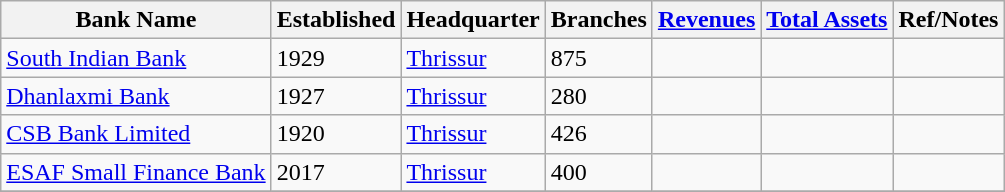<table class="wikitable sortable">
<tr>
<th>Bank Name</th>
<th>Established</th>
<th>Headquarter</th>
<th>Branches</th>
<th><a href='#'>Revenues</a></th>
<th><a href='#'>Total Assets</a></th>
<th>Ref/Notes</th>
</tr>
<tr>
<td><a href='#'>South Indian Bank</a></td>
<td>1929</td>
<td><a href='#'>Thrissur</a></td>
<td>875</td>
<td></td>
<td></td>
<td></td>
</tr>
<tr>
<td><a href='#'>Dhanlaxmi Bank</a></td>
<td>1927</td>
<td><a href='#'>Thrissur</a></td>
<td>280</td>
<td></td>
<td></td>
<td></td>
</tr>
<tr>
<td><a href='#'>CSB Bank Limited</a></td>
<td>1920</td>
<td><a href='#'>Thrissur</a></td>
<td>426</td>
<td></td>
<td></td>
<td></td>
</tr>
<tr>
<td><a href='#'>ESAF Small Finance Bank</a></td>
<td>2017</td>
<td><a href='#'>Thrissur</a></td>
<td>400</td>
<td></td>
<td></td>
<td></td>
</tr>
<tr>
</tr>
</table>
